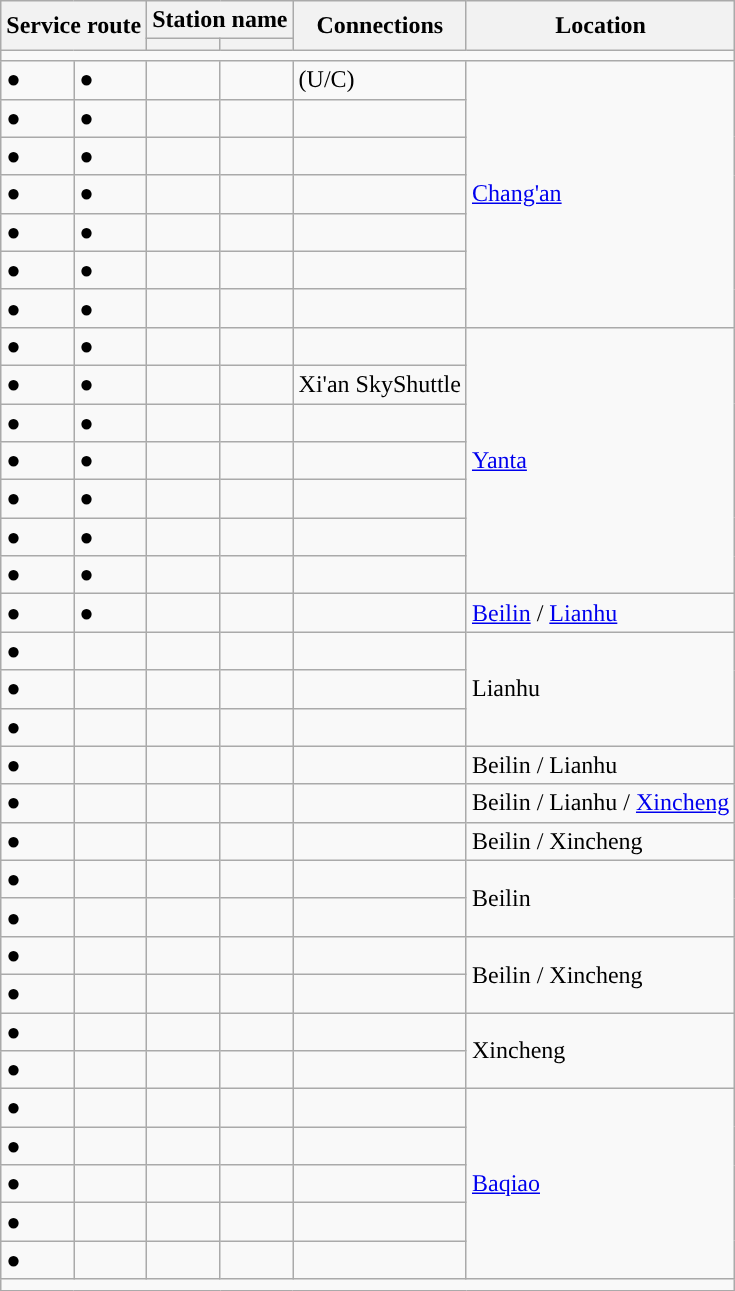<table class="wikitable">
<tr>
<th colspan="2" rowspan="2">Service route</th>
<th colspan="2">Station name</th>
<th rowspan="2">Connections</th>
<th rowspan="2">Location</th>
</tr>
<tr>
<th></th>
<th></th>
</tr>
<tr style="background:#">
<td colspan="8"></td>
</tr>
<tr>
<td>●</td>
<td>●</td>
<td></td>
<td></td>
<td> <em></em> (U/C)</td>
<td rowspan="7"><a href='#'>Chang'an</a></td>
</tr>
<tr>
<td>●</td>
<td>●</td>
<td></td>
<td></td>
<td></td>
</tr>
<tr>
<td>●</td>
<td>●</td>
<td></td>
<td></td>
<td></td>
</tr>
<tr>
<td>●</td>
<td>●</td>
<td></td>
<td></td>
<td></td>
</tr>
<tr>
<td>●</td>
<td>●</td>
<td></td>
<td></td>
<td></td>
</tr>
<tr>
<td>●</td>
<td>●</td>
<td></td>
<td></td>
<td></td>
</tr>
<tr>
<td>●</td>
<td>●</td>
<td></td>
<td></td>
<td></td>
</tr>
<tr>
<td>●</td>
<td>●</td>
<td></td>
<td></td>
<td></td>
<td rowspan="7"><a href='#'>Yanta</a></td>
</tr>
<tr>
<td>●</td>
<td>●</td>
<td></td>
<td></td>
<td> Xi'an SkyShuttle</td>
</tr>
<tr>
<td>●</td>
<td>●</td>
<td></td>
<td></td>
<td></td>
</tr>
<tr>
<td>●</td>
<td>●</td>
<td></td>
<td></td>
<td></td>
</tr>
<tr>
<td>●</td>
<td>●</td>
<td></td>
<td></td>
<td></td>
</tr>
<tr>
<td>●</td>
<td>●</td>
<td></td>
<td></td>
<td></td>
</tr>
<tr>
<td>●</td>
<td>●</td>
<td></td>
<td></td>
<td></td>
</tr>
<tr>
<td>●</td>
<td>●</td>
<td></td>
<td></td>
<td></td>
<td><a href='#'>Beilin</a> / <a href='#'>Lianhu</a></td>
</tr>
<tr>
<td>●</td>
<td></td>
<td></td>
<td></td>
<td></td>
<td rowspan="3">Lianhu</td>
</tr>
<tr>
<td>●</td>
<td></td>
<td></td>
<td></td>
<td></td>
</tr>
<tr>
<td>●</td>
<td></td>
<td></td>
<td></td>
<td></td>
</tr>
<tr>
<td>●</td>
<td></td>
<td></td>
<td></td>
<td></td>
<td>Beilin / Lianhu</td>
</tr>
<tr>
<td>●</td>
<td></td>
<td></td>
<td></td>
<td></td>
<td>Beilin / Lianhu / <a href='#'>Xincheng</a></td>
</tr>
<tr>
<td>●</td>
<td></td>
<td></td>
<td></td>
<td></td>
<td>Beilin / Xincheng</td>
</tr>
<tr>
<td>●</td>
<td></td>
<td></td>
<td></td>
<td></td>
<td rowspan="2">Beilin</td>
</tr>
<tr>
<td>●</td>
<td></td>
<td></td>
<td></td>
<td></td>
</tr>
<tr>
<td>●</td>
<td></td>
<td></td>
<td></td>
<td></td>
<td rowspan="2">Beilin / Xincheng</td>
</tr>
<tr>
<td>●</td>
<td></td>
<td></td>
<td></td>
<td></td>
</tr>
<tr>
<td>●</td>
<td></td>
<td></td>
<td></td>
<td></td>
<td rowspan="2">Xincheng</td>
</tr>
<tr>
<td>●</td>
<td></td>
<td></td>
<td></td>
<td></td>
</tr>
<tr>
<td>●</td>
<td></td>
<td></td>
<td></td>
<td></td>
<td rowspan="5"><a href='#'>Baqiao</a></td>
</tr>
<tr>
<td>●</td>
<td></td>
<td></td>
<td></td>
<td></td>
</tr>
<tr>
<td>●</td>
<td></td>
<td></td>
<td></td>
<td></td>
</tr>
<tr>
<td>●</td>
<td></td>
<td></td>
<td></td>
<td></td>
</tr>
<tr>
<td>●</td>
<td></td>
<td></td>
<td></td>
<td> </td>
</tr>
<tr style="background:#">
<td colspan="8"></td>
</tr>
</table>
